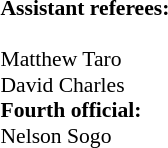<table width=50% style="font-size: 90%">
<tr>
<td><strong>Assistant referees:</strong><br><br> Matthew Taro
<br> David Charles
<br><strong>Fourth official:</strong>
<br> Nelson Sogo</td>
</tr>
</table>
